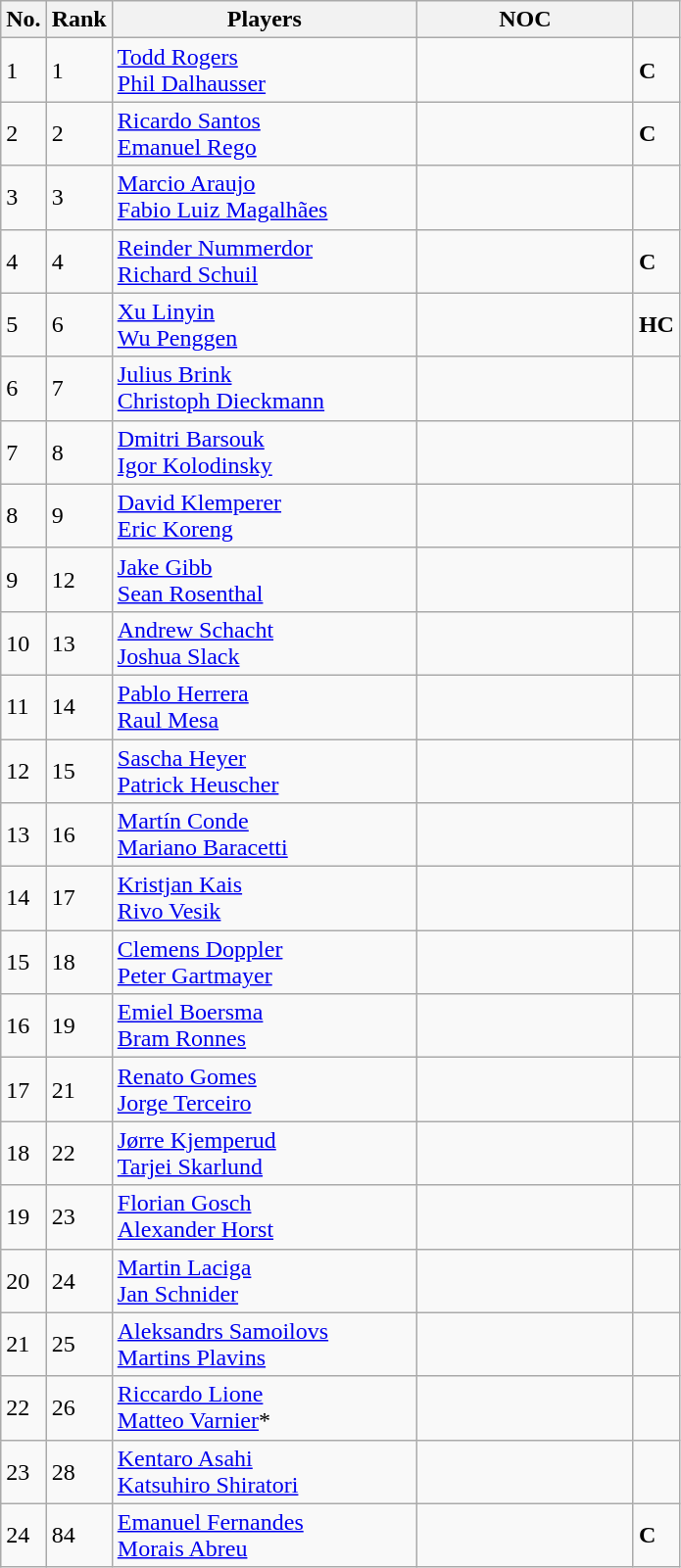<table class="wikitable">
<tr>
<th width=20>No.</th>
<th width=20>Rank</th>
<th width=200>Players</th>
<th width=140>NOC</th>
<th width=10></th>
</tr>
<tr>
<td>1</td>
<td>1</td>
<td><a href='#'>Todd Rogers</a> <br> <a href='#'>Phil Dalhausser</a></td>
<td></td>
<td><strong>C</strong></td>
</tr>
<tr>
<td>2</td>
<td>2</td>
<td><a href='#'>Ricardo Santos</a> <br> <a href='#'>Emanuel Rego</a></td>
<td></td>
<td><strong>C</strong></td>
</tr>
<tr>
<td>3</td>
<td>3</td>
<td><a href='#'>Marcio Araujo</a> <br> <a href='#'>Fabio Luiz Magalhães</a></td>
<td></td>
<td></td>
</tr>
<tr>
<td>4</td>
<td>4</td>
<td><a href='#'>Reinder Nummerdor</a> <br> <a href='#'>Richard Schuil</a></td>
<td></td>
<td><strong>C</strong></td>
</tr>
<tr>
<td>5</td>
<td>6</td>
<td><a href='#'>Xu Linyin</a> <br> <a href='#'>Wu Penggen</a></td>
<td></td>
<td><strong>HC</strong></td>
</tr>
<tr>
<td>6</td>
<td>7</td>
<td><a href='#'>Julius Brink</a> <br> <a href='#'>Christoph Dieckmann</a></td>
<td></td>
<td></td>
</tr>
<tr>
<td>7</td>
<td>8</td>
<td><a href='#'>Dmitri Barsouk</a> <br> <a href='#'>Igor Kolodinsky</a></td>
<td></td>
<td></td>
</tr>
<tr>
<td>8</td>
<td>9</td>
<td><a href='#'>David Klemperer</a> <br> <a href='#'>Eric Koreng</a></td>
<td></td>
<td></td>
</tr>
<tr>
<td>9</td>
<td>12</td>
<td><a href='#'>Jake Gibb</a> <br> <a href='#'>Sean Rosenthal</a></td>
<td></td>
<td></td>
</tr>
<tr>
<td>10</td>
<td>13</td>
<td><a href='#'>Andrew Schacht</a> <br> <a href='#'>Joshua Slack</a></td>
<td></td>
<td></td>
</tr>
<tr>
<td>11</td>
<td>14</td>
<td><a href='#'>Pablo Herrera</a> <br> <a href='#'>Raul Mesa</a></td>
<td></td>
<td></td>
</tr>
<tr>
<td>12</td>
<td>15</td>
<td><a href='#'>Sascha Heyer</a> <br> <a href='#'>Patrick Heuscher</a></td>
<td></td>
<td></td>
</tr>
<tr>
<td>13</td>
<td>16</td>
<td><a href='#'>Martín Conde</a> <br> <a href='#'>Mariano Baracetti</a></td>
<td></td>
<td></td>
</tr>
<tr>
<td>14</td>
<td>17</td>
<td><a href='#'>Kristjan Kais</a> <br> <a href='#'>Rivo Vesik</a></td>
<td></td>
<td></td>
</tr>
<tr>
<td>15</td>
<td>18</td>
<td><a href='#'>Clemens Doppler</a> <br> <a href='#'>Peter Gartmayer</a></td>
<td></td>
<td></td>
</tr>
<tr>
<td>16</td>
<td>19</td>
<td><a href='#'>Emiel Boersma</a> <br> <a href='#'>Bram Ronnes</a></td>
<td></td>
<td></td>
</tr>
<tr>
<td>17</td>
<td>21</td>
<td><a href='#'>Renato Gomes</a> <br> <a href='#'>Jorge Terceiro</a></td>
<td></td>
<td></td>
</tr>
<tr>
<td>18</td>
<td>22</td>
<td><a href='#'>Jørre Kjemperud</a> <br> <a href='#'>Tarjei Skarlund</a></td>
<td></td>
<td></td>
</tr>
<tr>
<td>19</td>
<td>23</td>
<td><a href='#'>Florian Gosch</a> <br> <a href='#'>Alexander Horst</a></td>
<td></td>
<td></td>
</tr>
<tr>
<td>20</td>
<td>24</td>
<td><a href='#'>Martin Laciga</a> <br> <a href='#'>Jan Schnider</a></td>
<td></td>
<td></td>
</tr>
<tr>
<td>21</td>
<td>25</td>
<td><a href='#'>Aleksandrs Samoilovs</a> <br> <a href='#'>Martins Plavins</a></td>
<td></td>
<td></td>
</tr>
<tr>
<td>22</td>
<td>26</td>
<td><a href='#'>Riccardo Lione</a> <br> <a href='#'>Matteo Varnier</a>*</td>
<td></td>
<td></td>
</tr>
<tr>
<td>23</td>
<td>28</td>
<td><a href='#'>Kentaro Asahi</a> <br> <a href='#'>Katsuhiro Shiratori</a></td>
<td></td>
<td></td>
</tr>
<tr>
<td>24</td>
<td>84</td>
<td><a href='#'>Emanuel Fernandes</a> <br> <a href='#'>Morais Abreu</a></td>
<td></td>
<td><strong>C</strong></td>
</tr>
</table>
